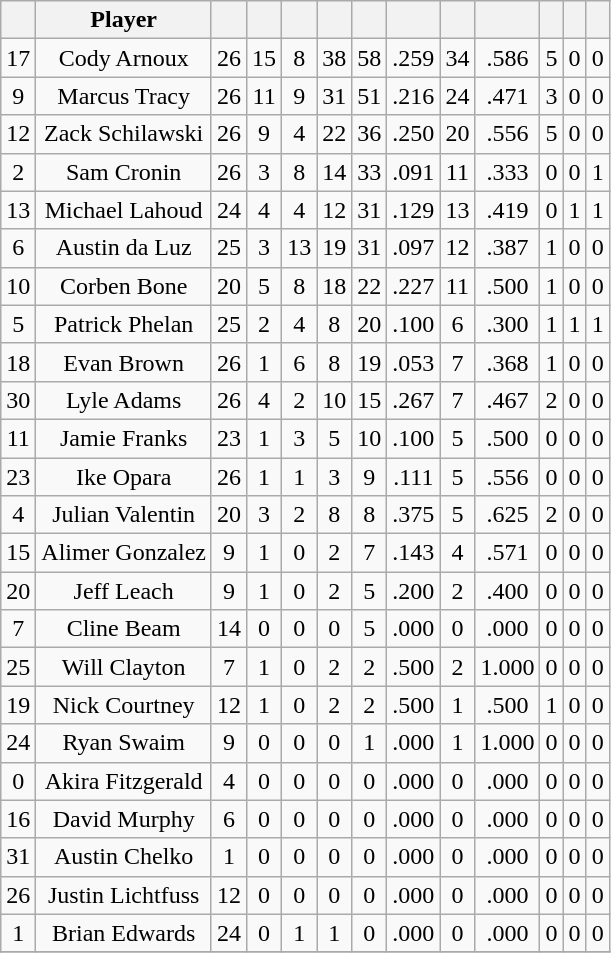<table class="wikitable sortable" style="text-align:center;">
<tr align=center>
<th></th>
<th>Player</th>
<th></th>
<th></th>
<th></th>
<th></th>
<th></th>
<th></th>
<th></th>
<th></th>
<th></th>
<th></th>
<th></th>
</tr>
<tr>
<td>17</td>
<td>Cody Arnoux</td>
<td>26</td>
<td>15</td>
<td>8</td>
<td>38</td>
<td>58</td>
<td>.259</td>
<td>34</td>
<td>.586</td>
<td>5</td>
<td>0</td>
<td>0</td>
</tr>
<tr>
<td>9</td>
<td>Marcus Tracy</td>
<td>26</td>
<td>11</td>
<td>9</td>
<td>31</td>
<td>51</td>
<td>.216</td>
<td>24</td>
<td>.471</td>
<td>3</td>
<td>0</td>
<td>0</td>
</tr>
<tr>
<td>12</td>
<td>Zack Schilawski</td>
<td>26</td>
<td>9</td>
<td>4</td>
<td>22</td>
<td>36</td>
<td>.250</td>
<td>20</td>
<td>.556</td>
<td>5</td>
<td>0</td>
<td>0</td>
</tr>
<tr>
<td>2</td>
<td>Sam Cronin</td>
<td>26</td>
<td>3</td>
<td>8</td>
<td>14</td>
<td>33</td>
<td>.091</td>
<td>11</td>
<td>.333</td>
<td>0</td>
<td>0</td>
<td>1</td>
</tr>
<tr>
<td>13</td>
<td>Michael Lahoud</td>
<td>24</td>
<td>4</td>
<td>4</td>
<td>12</td>
<td>31</td>
<td>.129</td>
<td>13</td>
<td>.419</td>
<td>0</td>
<td>1</td>
<td>1</td>
</tr>
<tr>
<td>6</td>
<td>Austin da Luz</td>
<td>25</td>
<td>3</td>
<td>13</td>
<td>19</td>
<td>31</td>
<td>.097</td>
<td>12</td>
<td>.387</td>
<td>1</td>
<td>0</td>
<td>0</td>
</tr>
<tr>
<td>10</td>
<td>Corben Bone</td>
<td>20</td>
<td>5</td>
<td>8</td>
<td>18</td>
<td>22</td>
<td>.227</td>
<td>11</td>
<td>.500</td>
<td>1</td>
<td>0</td>
<td>0</td>
</tr>
<tr>
<td>5</td>
<td>Patrick Phelan</td>
<td>25</td>
<td>2</td>
<td>4</td>
<td>8</td>
<td>20</td>
<td>.100</td>
<td>6</td>
<td>.300</td>
<td>1</td>
<td>1</td>
<td>1</td>
</tr>
<tr>
<td>18</td>
<td>Evan Brown</td>
<td>26</td>
<td>1</td>
<td>6</td>
<td>8</td>
<td>19</td>
<td>.053</td>
<td>7</td>
<td>.368</td>
<td>1</td>
<td>0</td>
<td>0</td>
</tr>
<tr>
<td>30</td>
<td>Lyle Adams</td>
<td>26</td>
<td>4</td>
<td>2</td>
<td>10</td>
<td>15</td>
<td>.267</td>
<td>7</td>
<td>.467</td>
<td>2</td>
<td>0</td>
<td>0</td>
</tr>
<tr>
<td>11</td>
<td>Jamie Franks</td>
<td>23</td>
<td>1</td>
<td>3</td>
<td>5</td>
<td>10</td>
<td>.100</td>
<td>5</td>
<td>.500</td>
<td>0</td>
<td>0</td>
<td>0</td>
</tr>
<tr>
<td>23</td>
<td>Ike Opara</td>
<td>26</td>
<td>1</td>
<td>1</td>
<td>3</td>
<td>9</td>
<td>.111</td>
<td>5</td>
<td>.556</td>
<td>0</td>
<td>0</td>
<td>0</td>
</tr>
<tr>
<td>4</td>
<td>Julian Valentin</td>
<td>20</td>
<td>3</td>
<td>2</td>
<td>8</td>
<td>8</td>
<td>.375</td>
<td>5</td>
<td>.625</td>
<td>2</td>
<td>0</td>
<td>0</td>
</tr>
<tr>
<td>15</td>
<td>Alimer Gonzalez</td>
<td>9</td>
<td>1</td>
<td>0</td>
<td>2</td>
<td>7</td>
<td>.143</td>
<td>4</td>
<td>.571</td>
<td>0</td>
<td>0</td>
<td>0</td>
</tr>
<tr>
<td>20</td>
<td>Jeff Leach</td>
<td>9</td>
<td>1</td>
<td>0</td>
<td>2</td>
<td>5</td>
<td>.200</td>
<td>2</td>
<td>.400</td>
<td>0</td>
<td>0</td>
<td>0</td>
</tr>
<tr>
<td>7</td>
<td>Cline Beam</td>
<td>14</td>
<td>0</td>
<td>0</td>
<td>0</td>
<td>5</td>
<td>.000</td>
<td>0</td>
<td>.000</td>
<td>0</td>
<td>0</td>
<td>0</td>
</tr>
<tr>
<td>25</td>
<td>Will Clayton</td>
<td>7</td>
<td>1</td>
<td>0</td>
<td>2</td>
<td>2</td>
<td>.500</td>
<td>2</td>
<td>1.000</td>
<td>0</td>
<td>0</td>
<td>0</td>
</tr>
<tr>
<td>19</td>
<td>Nick Courtney</td>
<td>12</td>
<td>1</td>
<td>0</td>
<td>2</td>
<td>2</td>
<td>.500</td>
<td>1</td>
<td>.500</td>
<td>1</td>
<td>0</td>
<td>0</td>
</tr>
<tr>
<td>24</td>
<td>Ryan Swaim</td>
<td>9</td>
<td>0</td>
<td>0</td>
<td>0</td>
<td>1</td>
<td>.000</td>
<td>1</td>
<td>1.000</td>
<td>0</td>
<td>0</td>
<td>0</td>
</tr>
<tr>
<td>0</td>
<td>Akira Fitzgerald</td>
<td>4</td>
<td>0</td>
<td>0</td>
<td>0</td>
<td>0</td>
<td>.000</td>
<td>0</td>
<td>.000</td>
<td>0</td>
<td>0</td>
<td>0</td>
</tr>
<tr>
<td>16</td>
<td>David Murphy</td>
<td>6</td>
<td>0</td>
<td>0</td>
<td>0</td>
<td>0</td>
<td>.000</td>
<td>0</td>
<td>.000</td>
<td>0</td>
<td>0</td>
<td>0</td>
</tr>
<tr>
<td>31</td>
<td>Austin Chelko</td>
<td>1</td>
<td>0</td>
<td>0</td>
<td>0</td>
<td>0</td>
<td>.000</td>
<td>0</td>
<td>.000</td>
<td>0</td>
<td>0</td>
<td>0</td>
</tr>
<tr>
<td>26</td>
<td>Justin Lichtfuss</td>
<td>12</td>
<td>0</td>
<td>0</td>
<td>0</td>
<td>0</td>
<td>.000</td>
<td>0</td>
<td>.000</td>
<td>0</td>
<td>0</td>
<td>0</td>
</tr>
<tr>
<td>1</td>
<td>Brian Edwards</td>
<td>24</td>
<td>0</td>
<td>1</td>
<td>1</td>
<td>0</td>
<td>.000</td>
<td>0</td>
<td>.000</td>
<td>0</td>
<td>0</td>
<td>0</td>
</tr>
<tr>
</tr>
</table>
